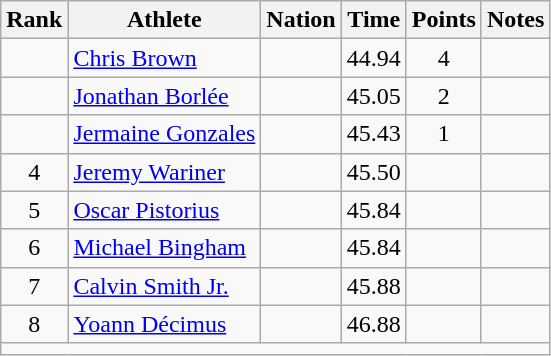<table class="wikitable mw-datatable sortable" style="text-align:center;">
<tr>
<th>Rank</th>
<th>Athlete</th>
<th>Nation</th>
<th>Time</th>
<th>Points</th>
<th>Notes</th>
</tr>
<tr>
<td></td>
<td align=left><a href='#'>Chris Brown</a></td>
<td align=left></td>
<td>44.94</td>
<td>4</td>
<td></td>
</tr>
<tr>
<td></td>
<td align=left><a href='#'>Jonathan Borlée</a></td>
<td align=left></td>
<td>45.05</td>
<td>2</td>
<td></td>
</tr>
<tr>
<td></td>
<td align=left><a href='#'>Jermaine Gonzales</a></td>
<td align=left></td>
<td>45.43</td>
<td>1</td>
<td></td>
</tr>
<tr>
<td>4</td>
<td align=left><a href='#'>Jeremy Wariner</a></td>
<td align=left></td>
<td>45.50</td>
<td></td>
<td></td>
</tr>
<tr>
<td>5</td>
<td align=left><a href='#'>Oscar Pistorius</a></td>
<td align=left></td>
<td>45.84</td>
<td></td>
<td></td>
</tr>
<tr>
<td>6</td>
<td align=left><a href='#'>Michael Bingham</a></td>
<td align=left></td>
<td>45.84</td>
<td></td>
<td></td>
</tr>
<tr>
<td>7</td>
<td align=left><a href='#'>Calvin Smith Jr.</a></td>
<td align=left></td>
<td>45.88</td>
<td></td>
<td></td>
</tr>
<tr>
<td>8</td>
<td align=left><a href='#'>Yoann Décimus</a></td>
<td align=left></td>
<td>46.88</td>
<td></td>
<td></td>
</tr>
<tr class="sortbottom">
<td colspan=6></td>
</tr>
</table>
